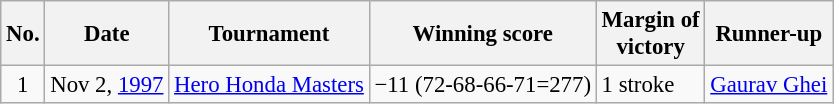<table class="wikitable" style="font-size:95%;">
<tr>
<th>No.</th>
<th>Date</th>
<th>Tournament</th>
<th>Winning score</th>
<th>Margin of<br>victory</th>
<th>Runner-up</th>
</tr>
<tr>
<td align=center>1</td>
<td align=right>Nov 2, <a href='#'>1997</a></td>
<td><a href='#'>Hero Honda Masters</a></td>
<td>−11 (72-68-66-71=277)</td>
<td>1 stroke</td>
<td> <a href='#'>Gaurav Ghei</a></td>
</tr>
</table>
